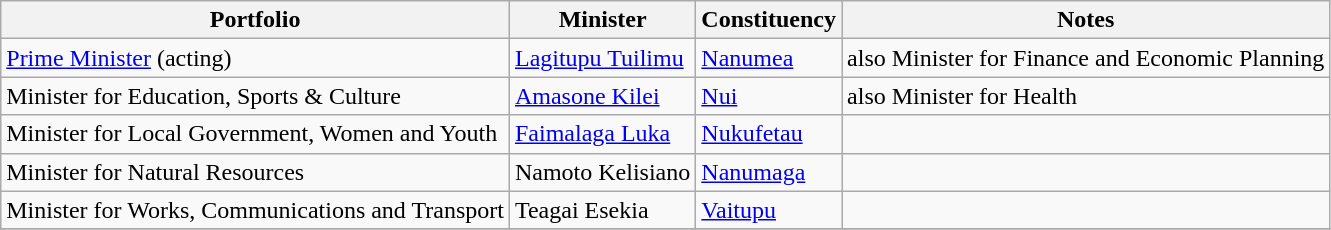<table class="wikitable">
<tr>
<th>Portfolio</th>
<th>Minister</th>
<th>Constituency</th>
<th>Notes</th>
</tr>
<tr>
<td><a href='#'>Prime Minister</a> (acting)</td>
<td><a href='#'>Lagitupu Tuilimu</a></td>
<td><a href='#'>Nanumea</a></td>
<td>also Minister for Finance and Economic Planning</td>
</tr>
<tr>
<td>Minister for Education, Sports & Culture</td>
<td><a href='#'>Amasone Kilei</a></td>
<td><a href='#'>Nui</a></td>
<td>also Minister for Health</td>
</tr>
<tr>
<td>Minister for Local Government, Women and Youth</td>
<td><a href='#'>Faimalaga Luka</a></td>
<td><a href='#'>Nukufetau</a></td>
<td></td>
</tr>
<tr>
<td>Minister for Natural Resources</td>
<td>Namoto Kelisiano</td>
<td><a href='#'>Nanumaga</a></td>
<td></td>
</tr>
<tr>
<td>Minister for Works, Communications and Transport</td>
<td>Teagai Esekia</td>
<td><a href='#'>Vaitupu</a></td>
<td></td>
</tr>
<tr>
</tr>
</table>
